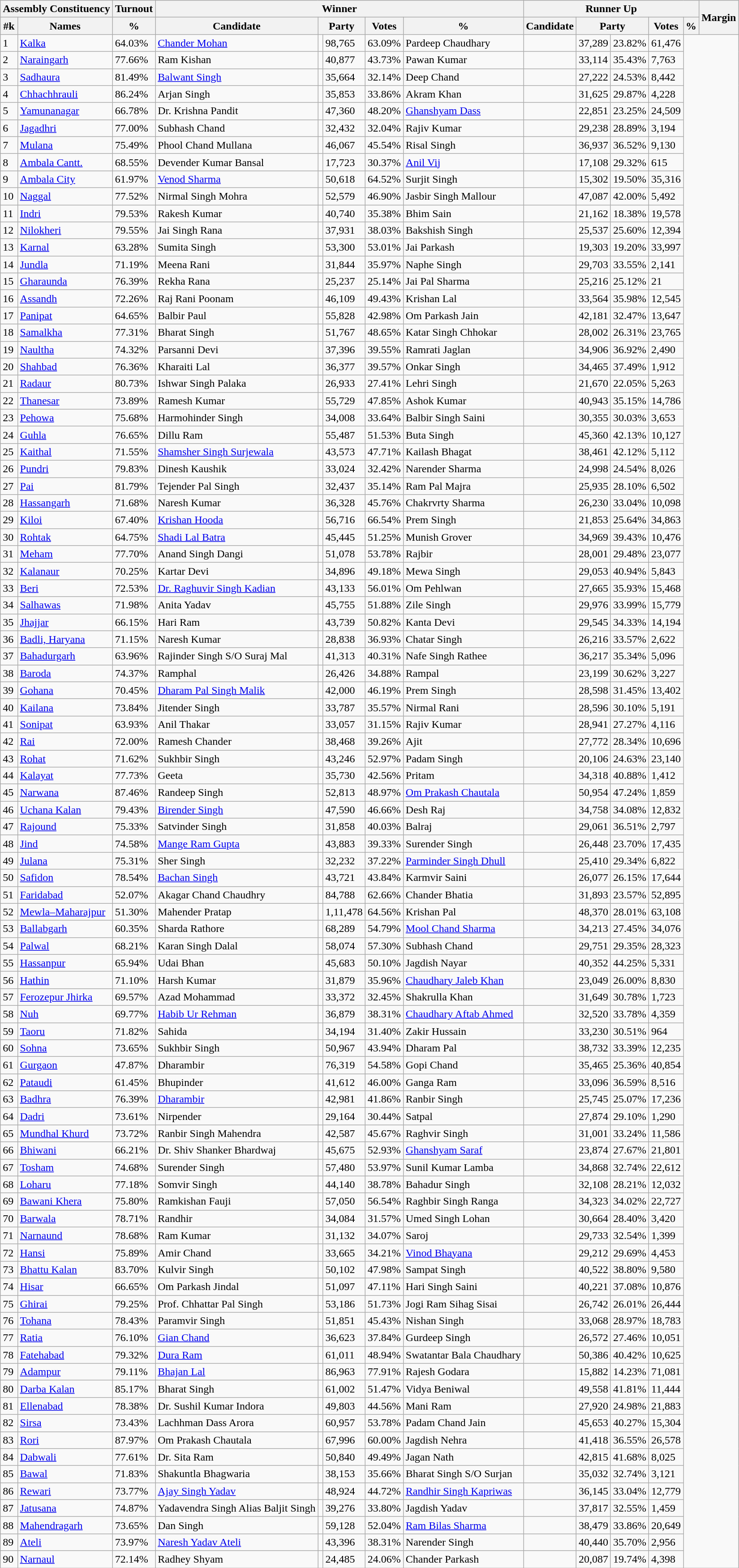<table class="wikitable sortable">
<tr>
<th colspan="2">Assembly Constituency</th>
<th>Turnout</th>
<th colspan="5">Winner</th>
<th colspan="5">Runner Up</th>
<th rowspan="2" data-sort-type=number>Margin</th>
</tr>
<tr>
<th>#k</th>
<th>Names</th>
<th>%</th>
<th>Candidate</th>
<th colspan="2">Party</th>
<th data-sort-type=number>Votes</th>
<th>%</th>
<th>Candidate</th>
<th colspan="2">Party</th>
<th data-sort-type=number>Votes</th>
<th>%</th>
</tr>
<tr>
<td>1</td>
<td><a href='#'>Kalka</a></td>
<td>64.03%</td>
<td><a href='#'>Chander Mohan</a></td>
<td></td>
<td>98,765</td>
<td>63.09%</td>
<td>Pardeep Chaudhary</td>
<td></td>
<td>37,289</td>
<td>23.82%</td>
<td>61,476</td>
</tr>
<tr>
<td>2</td>
<td><a href='#'>Naraingarh</a></td>
<td>77.66%</td>
<td>Ram Kishan</td>
<td></td>
<td>40,877</td>
<td>43.73%</td>
<td>Pawan Kumar</td>
<td></td>
<td>33,114</td>
<td>35.43%</td>
<td>7,763</td>
</tr>
<tr>
<td>3</td>
<td><a href='#'>Sadhaura</a></td>
<td>81.49%</td>
<td><a href='#'>Balwant Singh</a></td>
<td></td>
<td>35,664</td>
<td>32.14%</td>
<td>Deep Chand</td>
<td></td>
<td>27,222</td>
<td>24.53%</td>
<td>8,442</td>
</tr>
<tr>
<td>4</td>
<td><a href='#'>Chhachhrauli</a></td>
<td>86.24%</td>
<td>Arjan Singh</td>
<td></td>
<td>35,853</td>
<td>33.86%</td>
<td>Akram Khan</td>
<td></td>
<td>31,625</td>
<td>29.87%</td>
<td>4,228</td>
</tr>
<tr>
<td>5</td>
<td><a href='#'>Yamunanagar</a></td>
<td>66.78%</td>
<td>Dr. Krishna Pandit</td>
<td></td>
<td>47,360</td>
<td>48.20%</td>
<td><a href='#'>Ghanshyam Dass</a></td>
<td></td>
<td>22,851</td>
<td>23.25%</td>
<td>24,509</td>
</tr>
<tr>
<td>6</td>
<td><a href='#'>Jagadhri</a></td>
<td>77.00%</td>
<td>Subhash Chand</td>
<td></td>
<td>32,432</td>
<td>32.04%</td>
<td>Rajiv Kumar</td>
<td></td>
<td>29,238</td>
<td>28.89%</td>
<td>3,194</td>
</tr>
<tr>
<td>7</td>
<td><a href='#'>Mulana</a></td>
<td>75.49%</td>
<td>Phool Chand Mullana</td>
<td></td>
<td>46,067</td>
<td>45.54%</td>
<td>Risal Singh</td>
<td></td>
<td>36,937</td>
<td>36.52%</td>
<td>9,130</td>
</tr>
<tr>
<td>8</td>
<td><a href='#'>Ambala Cantt.</a></td>
<td>68.55%</td>
<td>Devender Kumar Bansal</td>
<td></td>
<td>17,723</td>
<td>30.37%</td>
<td><a href='#'>Anil Vij</a></td>
<td></td>
<td>17,108</td>
<td>29.32%</td>
<td>615</td>
</tr>
<tr>
<td>9</td>
<td><a href='#'>Ambala City</a></td>
<td>61.97%</td>
<td><a href='#'>Venod Sharma</a></td>
<td></td>
<td>50,618</td>
<td>64.52%</td>
<td>Surjit Singh</td>
<td></td>
<td>15,302</td>
<td>19.50%</td>
<td>35,316</td>
</tr>
<tr>
<td>10</td>
<td><a href='#'>Naggal</a></td>
<td>77.52%</td>
<td>Nirmal Singh Mohra</td>
<td></td>
<td>52,579</td>
<td>46.90%</td>
<td>Jasbir Singh Mallour</td>
<td></td>
<td>47,087</td>
<td>42.00%</td>
<td>5,492</td>
</tr>
<tr>
<td>11</td>
<td><a href='#'>Indri</a></td>
<td>79.53%</td>
<td>Rakesh Kumar</td>
<td></td>
<td>40,740</td>
<td>35.38%</td>
<td>Bhim Sain</td>
<td></td>
<td>21,162</td>
<td>18.38%</td>
<td>19,578</td>
</tr>
<tr>
<td>12</td>
<td><a href='#'>Nilokheri</a></td>
<td>79.55%</td>
<td>Jai Singh Rana</td>
<td></td>
<td>37,931</td>
<td>38.03%</td>
<td>Bakshish Singh</td>
<td></td>
<td>25,537</td>
<td>25.60%</td>
<td>12,394</td>
</tr>
<tr>
<td>13</td>
<td><a href='#'>Karnal</a></td>
<td>63.28%</td>
<td>Sumita Singh</td>
<td></td>
<td>53,300</td>
<td>53.01%</td>
<td>Jai Parkash</td>
<td></td>
<td>19,303</td>
<td>19.20%</td>
<td>33,997</td>
</tr>
<tr>
<td>14</td>
<td><a href='#'>Jundla</a></td>
<td>71.19%</td>
<td>Meena Rani</td>
<td></td>
<td>31,844</td>
<td>35.97%</td>
<td>Naphe Singh</td>
<td></td>
<td>29,703</td>
<td>33.55%</td>
<td>2,141</td>
</tr>
<tr>
<td>15</td>
<td><a href='#'>Gharaunda</a></td>
<td>76.39%</td>
<td>Rekha Rana</td>
<td></td>
<td>25,237</td>
<td>25.14%</td>
<td>Jai Pal Sharma</td>
<td></td>
<td>25,216</td>
<td>25.12%</td>
<td>21</td>
</tr>
<tr>
<td>16</td>
<td><a href='#'>Assandh</a></td>
<td>72.26%</td>
<td>Raj Rani Poonam</td>
<td></td>
<td>46,109</td>
<td>49.43%</td>
<td>Krishan Lal</td>
<td></td>
<td>33,564</td>
<td>35.98%</td>
<td>12,545</td>
</tr>
<tr>
<td>17</td>
<td><a href='#'>Panipat</a></td>
<td>64.65%</td>
<td>Balbir Paul</td>
<td></td>
<td>55,828</td>
<td>42.98%</td>
<td>Om Parkash Jain</td>
<td></td>
<td>42,181</td>
<td>32.47%</td>
<td>13,647</td>
</tr>
<tr>
<td>18</td>
<td><a href='#'>Samalkha</a></td>
<td>77.31%</td>
<td>Bharat Singh</td>
<td></td>
<td>51,767</td>
<td>48.65%</td>
<td>Katar Singh Chhokar</td>
<td></td>
<td>28,002</td>
<td>26.31%</td>
<td>23,765</td>
</tr>
<tr>
<td>19</td>
<td><a href='#'>Naultha</a></td>
<td>74.32%</td>
<td>Parsanni Devi</td>
<td></td>
<td>37,396</td>
<td>39.55%</td>
<td>Ramrati Jaglan</td>
<td></td>
<td>34,906</td>
<td>36.92%</td>
<td>2,490</td>
</tr>
<tr>
<td>20</td>
<td><a href='#'>Shahbad</a></td>
<td>76.36%</td>
<td>Kharaiti Lal</td>
<td></td>
<td>36,377</td>
<td>39.57%</td>
<td>Onkar Singh</td>
<td></td>
<td>34,465</td>
<td>37.49%</td>
<td>1,912</td>
</tr>
<tr>
<td>21</td>
<td><a href='#'>Radaur</a></td>
<td>80.73%</td>
<td>Ishwar Singh Palaka</td>
<td></td>
<td>26,933</td>
<td>27.41%</td>
<td>Lehri Singh</td>
<td></td>
<td>21,670</td>
<td>22.05%</td>
<td>5,263</td>
</tr>
<tr>
<td>22</td>
<td><a href='#'>Thanesar</a></td>
<td>73.89%</td>
<td>Ramesh Kumar</td>
<td></td>
<td>55,729</td>
<td>47.85%</td>
<td>Ashok Kumar</td>
<td></td>
<td>40,943</td>
<td>35.15%</td>
<td>14,786</td>
</tr>
<tr>
<td>23</td>
<td><a href='#'>Pehowa</a></td>
<td>75.68%</td>
<td>Harmohinder Singh</td>
<td></td>
<td>34,008</td>
<td>33.64%</td>
<td>Balbir Singh Saini</td>
<td></td>
<td>30,355</td>
<td>30.03%</td>
<td>3,653</td>
</tr>
<tr>
<td>24</td>
<td><a href='#'>Guhla</a></td>
<td>76.65%</td>
<td>Dillu Ram</td>
<td></td>
<td>55,487</td>
<td>51.53%</td>
<td>Buta Singh</td>
<td></td>
<td>45,360</td>
<td>42.13%</td>
<td>10,127</td>
</tr>
<tr>
<td>25</td>
<td><a href='#'>Kaithal</a></td>
<td>71.55%</td>
<td><a href='#'>Shamsher Singh Surjewala</a></td>
<td></td>
<td>43,573</td>
<td>47.71%</td>
<td>Kailash Bhagat</td>
<td></td>
<td>38,461</td>
<td>42.12%</td>
<td>5,112</td>
</tr>
<tr>
<td>26</td>
<td><a href='#'>Pundri</a></td>
<td>79.83%</td>
<td>Dinesh Kaushik</td>
<td></td>
<td>33,024</td>
<td>32.42%</td>
<td>Narender Sharma</td>
<td></td>
<td>24,998</td>
<td>24.54%</td>
<td>8,026</td>
</tr>
<tr>
<td>27</td>
<td><a href='#'>Pai</a></td>
<td>81.79%</td>
<td>Tejender Pal Singh</td>
<td></td>
<td>32,437</td>
<td>35.14%</td>
<td>Ram Pal Majra</td>
<td></td>
<td>25,935</td>
<td>28.10%</td>
<td>6,502</td>
</tr>
<tr>
<td>28</td>
<td><a href='#'>Hassangarh</a></td>
<td>71.68%</td>
<td>Naresh Kumar</td>
<td></td>
<td>36,328</td>
<td>45.76%</td>
<td>Chakrvrty Sharma</td>
<td></td>
<td>26,230</td>
<td>33.04%</td>
<td>10,098</td>
</tr>
<tr>
<td>29</td>
<td><a href='#'>Kiloi</a></td>
<td>67.40%</td>
<td><a href='#'>Krishan Hooda</a></td>
<td></td>
<td>56,716</td>
<td>66.54%</td>
<td>Prem Singh</td>
<td></td>
<td>21,853</td>
<td>25.64%</td>
<td>34,863</td>
</tr>
<tr>
<td>30</td>
<td><a href='#'>Rohtak</a></td>
<td>64.75%</td>
<td><a href='#'>Shadi Lal Batra</a></td>
<td></td>
<td>45,445</td>
<td>51.25%</td>
<td>Munish Grover</td>
<td></td>
<td>34,969</td>
<td>39.43%</td>
<td>10,476</td>
</tr>
<tr>
<td>31</td>
<td><a href='#'>Meham</a></td>
<td>77.70%</td>
<td>Anand Singh Dangi</td>
<td></td>
<td>51,078</td>
<td>53.78%</td>
<td>Rajbir</td>
<td></td>
<td>28,001</td>
<td>29.48%</td>
<td>23,077</td>
</tr>
<tr>
<td>32</td>
<td><a href='#'>Kalanaur</a></td>
<td>70.25%</td>
<td>Kartar Devi</td>
<td></td>
<td>34,896</td>
<td>49.18%</td>
<td>Mewa Singh</td>
<td></td>
<td>29,053</td>
<td>40.94%</td>
<td>5,843</td>
</tr>
<tr>
<td>33</td>
<td><a href='#'>Beri</a></td>
<td>72.53%</td>
<td><a href='#'>Dr. Raghuvir Singh Kadian</a></td>
<td></td>
<td>43,133</td>
<td>56.01%</td>
<td>Om Pehlwan</td>
<td></td>
<td>27,665</td>
<td>35.93%</td>
<td>15,468</td>
</tr>
<tr>
<td>34</td>
<td><a href='#'>Salhawas</a></td>
<td>71.98%</td>
<td>Anita Yadav</td>
<td></td>
<td>45,755</td>
<td>51.88%</td>
<td>Zile Singh</td>
<td></td>
<td>29,976</td>
<td>33.99%</td>
<td>15,779</td>
</tr>
<tr>
<td>35</td>
<td><a href='#'>Jhajjar</a></td>
<td>66.15%</td>
<td>Hari Ram</td>
<td></td>
<td>43,739</td>
<td>50.82%</td>
<td>Kanta Devi</td>
<td></td>
<td>29,545</td>
<td>34.33%</td>
<td>14,194</td>
</tr>
<tr>
<td>36</td>
<td><a href='#'>Badli, Haryana</a></td>
<td>71.15%</td>
<td>Naresh Kumar</td>
<td></td>
<td>28,838</td>
<td>36.93%</td>
<td>Chatar Singh</td>
<td></td>
<td>26,216</td>
<td>33.57%</td>
<td>2,622</td>
</tr>
<tr>
<td>37</td>
<td><a href='#'>Bahadurgarh</a></td>
<td>63.96%</td>
<td>Rajinder Singh S/O Suraj Mal</td>
<td></td>
<td>41,313</td>
<td>40.31%</td>
<td>Nafe Singh Rathee</td>
<td></td>
<td>36,217</td>
<td>35.34%</td>
<td>5,096</td>
</tr>
<tr>
<td>38</td>
<td><a href='#'>Baroda</a></td>
<td>74.37%</td>
<td>Ramphal</td>
<td></td>
<td>26,426</td>
<td>34.88%</td>
<td>Rampal</td>
<td></td>
<td>23,199</td>
<td>30.62%</td>
<td>3,227</td>
</tr>
<tr>
<td>39</td>
<td><a href='#'>Gohana</a></td>
<td>70.45%</td>
<td><a href='#'>Dharam Pal Singh Malik</a></td>
<td></td>
<td>42,000</td>
<td>46.19%</td>
<td>Prem Singh</td>
<td></td>
<td>28,598</td>
<td>31.45%</td>
<td>13,402</td>
</tr>
<tr>
<td>40</td>
<td><a href='#'>Kailana</a></td>
<td>73.84%</td>
<td>Jitender Singh</td>
<td></td>
<td>33,787</td>
<td>35.57%</td>
<td>Nirmal Rani</td>
<td></td>
<td>28,596</td>
<td>30.10%</td>
<td>5,191</td>
</tr>
<tr>
<td>41</td>
<td><a href='#'>Sonipat</a></td>
<td>63.93%</td>
<td>Anil Thakar</td>
<td></td>
<td>33,057</td>
<td>31.15%</td>
<td>Rajiv Kumar</td>
<td></td>
<td>28,941</td>
<td>27.27%</td>
<td>4,116</td>
</tr>
<tr>
<td>42</td>
<td><a href='#'>Rai</a></td>
<td>72.00%</td>
<td>Ramesh Chander</td>
<td></td>
<td>38,468</td>
<td>39.26%</td>
<td>Ajit</td>
<td></td>
<td>27,772</td>
<td>28.34%</td>
<td>10,696</td>
</tr>
<tr>
<td>43</td>
<td><a href='#'>Rohat</a></td>
<td>71.62%</td>
<td>Sukhbir Singh</td>
<td></td>
<td>43,246</td>
<td>52.97%</td>
<td>Padam Singh</td>
<td></td>
<td>20,106</td>
<td>24.63%</td>
<td>23,140</td>
</tr>
<tr>
<td>44</td>
<td><a href='#'>Kalayat</a></td>
<td>77.73%</td>
<td>Geeta</td>
<td></td>
<td>35,730</td>
<td>42.56%</td>
<td>Pritam</td>
<td></td>
<td>34,318</td>
<td>40.88%</td>
<td>1,412</td>
</tr>
<tr>
<td>45</td>
<td><a href='#'>Narwana</a></td>
<td>87.46%</td>
<td>Randeep Singh</td>
<td></td>
<td>52,813</td>
<td>48.97%</td>
<td><a href='#'>Om Prakash Chautala</a></td>
<td></td>
<td>50,954</td>
<td>47.24%</td>
<td>1,859</td>
</tr>
<tr>
<td>46</td>
<td><a href='#'>Uchana Kalan</a></td>
<td>79.43%</td>
<td><a href='#'>Birender Singh</a></td>
<td></td>
<td>47,590</td>
<td>46.66%</td>
<td>Desh Raj</td>
<td></td>
<td>34,758</td>
<td>34.08%</td>
<td>12,832</td>
</tr>
<tr>
<td>47</td>
<td><a href='#'>Rajound</a></td>
<td>75.33%</td>
<td>Satvinder Singh</td>
<td></td>
<td>31,858</td>
<td>40.03%</td>
<td>Balraj</td>
<td></td>
<td>29,061</td>
<td>36.51%</td>
<td>2,797</td>
</tr>
<tr>
<td>48</td>
<td><a href='#'>Jind</a></td>
<td>74.58%</td>
<td><a href='#'>Mange Ram Gupta</a></td>
<td></td>
<td>43,883</td>
<td>39.33%</td>
<td>Surender Singh</td>
<td></td>
<td>26,448</td>
<td>23.70%</td>
<td>17,435</td>
</tr>
<tr>
<td>49</td>
<td><a href='#'>Julana</a></td>
<td>75.31%</td>
<td>Sher Singh</td>
<td></td>
<td>32,232</td>
<td>37.22%</td>
<td><a href='#'>Parminder Singh Dhull</a></td>
<td></td>
<td>25,410</td>
<td>29.34%</td>
<td>6,822</td>
</tr>
<tr>
<td>50</td>
<td><a href='#'>Safidon</a></td>
<td>78.54%</td>
<td><a href='#'>Bachan Singh</a></td>
<td></td>
<td>43,721</td>
<td>43.84%</td>
<td>Karmvir Saini</td>
<td></td>
<td>26,077</td>
<td>26.15%</td>
<td>17,644</td>
</tr>
<tr>
<td>51</td>
<td><a href='#'>Faridabad</a></td>
<td>52.07%</td>
<td>Akagar Chand Chaudhry</td>
<td></td>
<td>84,788</td>
<td>62.66%</td>
<td>Chander Bhatia</td>
<td></td>
<td>31,893</td>
<td>23.57%</td>
<td>52,895</td>
</tr>
<tr>
<td>52</td>
<td><a href='#'>Mewla–Maharajpur</a></td>
<td>51.30%</td>
<td>Mahender Pratap</td>
<td></td>
<td>1,11,478</td>
<td>64.56%</td>
<td>Krishan Pal</td>
<td></td>
<td>48,370</td>
<td>28.01%</td>
<td>63,108</td>
</tr>
<tr>
<td>53</td>
<td><a href='#'>Ballabgarh</a></td>
<td>60.35%</td>
<td>Sharda Rathore</td>
<td></td>
<td>68,289</td>
<td>54.79%</td>
<td><a href='#'>Mool Chand Sharma</a></td>
<td></td>
<td>34,213</td>
<td>27.45%</td>
<td>34,076</td>
</tr>
<tr>
<td>54</td>
<td><a href='#'>Palwal</a></td>
<td>68.21%</td>
<td>Karan Singh Dalal</td>
<td></td>
<td>58,074</td>
<td>57.30%</td>
<td>Subhash Chand</td>
<td></td>
<td>29,751</td>
<td>29.35%</td>
<td>28,323</td>
</tr>
<tr>
<td>55</td>
<td><a href='#'>Hassanpur</a></td>
<td>65.94%</td>
<td>Udai Bhan</td>
<td></td>
<td>45,683</td>
<td>50.10%</td>
<td>Jagdish Nayar</td>
<td></td>
<td>40,352</td>
<td>44.25%</td>
<td>5,331</td>
</tr>
<tr>
<td>56</td>
<td><a href='#'>Hathin</a></td>
<td>71.10%</td>
<td>Harsh Kumar</td>
<td></td>
<td>31,879</td>
<td>35.96%</td>
<td><a href='#'>Chaudhary Jaleb Khan</a></td>
<td></td>
<td>23,049</td>
<td>26.00%</td>
<td>8,830</td>
</tr>
<tr>
<td>57</td>
<td><a href='#'>Ferozepur Jhirka</a></td>
<td>69.57%</td>
<td>Azad Mohammad</td>
<td></td>
<td>33,372</td>
<td>32.45%</td>
<td>Shakrulla Khan</td>
<td></td>
<td>31,649</td>
<td>30.78%</td>
<td>1,723</td>
</tr>
<tr>
<td>58</td>
<td><a href='#'>Nuh</a></td>
<td>69.77%</td>
<td><a href='#'>Habib Ur Rehman</a></td>
<td></td>
<td>36,879</td>
<td>38.31%</td>
<td><a href='#'>Chaudhary Aftab Ahmed</a></td>
<td></td>
<td>32,520</td>
<td>33.78%</td>
<td>4,359</td>
</tr>
<tr>
<td>59</td>
<td><a href='#'>Taoru</a></td>
<td>71.82%</td>
<td>Sahida</td>
<td></td>
<td>34,194</td>
<td>31.40%</td>
<td>Zakir Hussain</td>
<td></td>
<td>33,230</td>
<td>30.51%</td>
<td>964</td>
</tr>
<tr>
<td>60</td>
<td><a href='#'>Sohna</a></td>
<td>73.65%</td>
<td>Sukhbir Singh</td>
<td></td>
<td>50,967</td>
<td>43.94%</td>
<td>Dharam Pal</td>
<td></td>
<td>38,732</td>
<td>33.39%</td>
<td>12,235</td>
</tr>
<tr>
<td>61</td>
<td><a href='#'>Gurgaon</a></td>
<td>47.87%</td>
<td>Dharambir</td>
<td></td>
<td>76,319</td>
<td>54.58%</td>
<td>Gopi Chand</td>
<td></td>
<td>35,465</td>
<td>25.36%</td>
<td>40,854</td>
</tr>
<tr>
<td>62</td>
<td><a href='#'>Pataudi</a></td>
<td>61.45%</td>
<td>Bhupinder</td>
<td></td>
<td>41,612</td>
<td>46.00%</td>
<td>Ganga Ram</td>
<td></td>
<td>33,096</td>
<td>36.59%</td>
<td>8,516</td>
</tr>
<tr>
<td>63</td>
<td><a href='#'>Badhra</a></td>
<td>76.39%</td>
<td><a href='#'>Dharambir</a></td>
<td></td>
<td>42,981</td>
<td>41.86%</td>
<td>Ranbir Singh</td>
<td></td>
<td>25,745</td>
<td>25.07%</td>
<td>17,236</td>
</tr>
<tr>
<td>64</td>
<td><a href='#'>Dadri</a></td>
<td>73.61%</td>
<td>Nirpender</td>
<td></td>
<td>29,164</td>
<td>30.44%</td>
<td>Satpal</td>
<td></td>
<td>27,874</td>
<td>29.10%</td>
<td>1,290</td>
</tr>
<tr>
<td>65</td>
<td><a href='#'>Mundhal Khurd</a></td>
<td>73.72%</td>
<td>Ranbir Singh Mahendra</td>
<td></td>
<td>42,587</td>
<td>45.67%</td>
<td>Raghvir Singh</td>
<td></td>
<td>31,001</td>
<td>33.24%</td>
<td>11,586</td>
</tr>
<tr>
<td>66</td>
<td><a href='#'>Bhiwani</a></td>
<td>66.21%</td>
<td>Dr. Shiv Shanker Bhardwaj</td>
<td></td>
<td>45,675</td>
<td>52.93%</td>
<td><a href='#'>Ghanshyam Saraf</a></td>
<td></td>
<td>23,874</td>
<td>27.67%</td>
<td>21,801</td>
</tr>
<tr>
<td>67</td>
<td><a href='#'>Tosham</a></td>
<td>74.68%</td>
<td>Surender Singh</td>
<td></td>
<td>57,480</td>
<td>53.97%</td>
<td>Sunil Kumar Lamba</td>
<td></td>
<td>34,868</td>
<td>32.74%</td>
<td>22,612</td>
</tr>
<tr>
<td>68</td>
<td><a href='#'>Loharu</a></td>
<td>77.18%</td>
<td>Somvir Singh</td>
<td></td>
<td>44,140</td>
<td>38.78%</td>
<td>Bahadur Singh</td>
<td></td>
<td>32,108</td>
<td>28.21%</td>
<td>12,032</td>
</tr>
<tr>
<td>69</td>
<td><a href='#'>Bawani Khera</a></td>
<td>75.80%</td>
<td>Ramkishan Fauji</td>
<td></td>
<td>57,050</td>
<td>56.54%</td>
<td>Raghbir Singh Ranga</td>
<td></td>
<td>34,323</td>
<td>34.02%</td>
<td>22,727</td>
</tr>
<tr>
<td>70</td>
<td><a href='#'>Barwala</a></td>
<td>78.71%</td>
<td>Randhir</td>
<td></td>
<td>34,084</td>
<td>31.57%</td>
<td>Umed Singh Lohan</td>
<td></td>
<td>30,664</td>
<td>28.40%</td>
<td>3,420</td>
</tr>
<tr>
<td>71</td>
<td><a href='#'>Narnaund</a></td>
<td>78.68%</td>
<td>Ram Kumar</td>
<td></td>
<td>31,132</td>
<td>34.07%</td>
<td>Saroj</td>
<td></td>
<td>29,733</td>
<td>32.54%</td>
<td>1,399</td>
</tr>
<tr>
<td>72</td>
<td><a href='#'>Hansi</a></td>
<td>75.89%</td>
<td>Amir Chand</td>
<td></td>
<td>33,665</td>
<td>34.21%</td>
<td><a href='#'>Vinod Bhayana</a></td>
<td></td>
<td>29,212</td>
<td>29.69%</td>
<td>4,453</td>
</tr>
<tr>
<td>73</td>
<td><a href='#'>Bhattu Kalan</a></td>
<td>83.70%</td>
<td>Kulvir Singh</td>
<td></td>
<td>50,102</td>
<td>47.98%</td>
<td>Sampat Singh</td>
<td></td>
<td>40,522</td>
<td>38.80%</td>
<td>9,580</td>
</tr>
<tr>
<td>74</td>
<td><a href='#'>Hisar</a></td>
<td>66.65%</td>
<td>Om Parkash Jindal</td>
<td></td>
<td>51,097</td>
<td>47.11%</td>
<td>Hari Singh Saini</td>
<td></td>
<td>40,221</td>
<td>37.08%</td>
<td>10,876</td>
</tr>
<tr>
<td>75</td>
<td><a href='#'>Ghirai</a></td>
<td>79.25%</td>
<td>Prof. Chhattar Pal Singh</td>
<td></td>
<td>53,186</td>
<td>51.73%</td>
<td>Jogi Ram Sihag Sisai</td>
<td></td>
<td>26,742</td>
<td>26.01%</td>
<td>26,444</td>
</tr>
<tr>
<td>76</td>
<td><a href='#'>Tohana</a></td>
<td>78.43%</td>
<td>Paramvir Singh</td>
<td></td>
<td>51,851</td>
<td>45.43%</td>
<td>Nishan Singh</td>
<td></td>
<td>33,068</td>
<td>28.97%</td>
<td>18,783</td>
</tr>
<tr>
<td>77</td>
<td><a href='#'>Ratia</a></td>
<td>76.10%</td>
<td><a href='#'>Gian Chand</a></td>
<td></td>
<td>36,623</td>
<td>37.84%</td>
<td>Gurdeep Singh</td>
<td></td>
<td>26,572</td>
<td>27.46%</td>
<td>10,051</td>
</tr>
<tr>
<td>78</td>
<td><a href='#'>Fatehabad</a></td>
<td>79.32%</td>
<td><a href='#'>Dura Ram</a></td>
<td></td>
<td>61,011</td>
<td>48.94%</td>
<td>Swatantar Bala Chaudhary</td>
<td></td>
<td>50,386</td>
<td>40.42%</td>
<td>10,625</td>
</tr>
<tr>
<td>79</td>
<td><a href='#'>Adampur</a></td>
<td>79.11%</td>
<td><a href='#'>Bhajan Lal</a></td>
<td></td>
<td>86,963</td>
<td>77.91%</td>
<td>Rajesh Godara</td>
<td></td>
<td>15,882</td>
<td>14.23%</td>
<td>71,081</td>
</tr>
<tr>
<td>80</td>
<td><a href='#'>Darba Kalan</a></td>
<td>85.17%</td>
<td>Bharat Singh</td>
<td></td>
<td>61,002</td>
<td>51.47%</td>
<td>Vidya Beniwal</td>
<td></td>
<td>49,558</td>
<td>41.81%</td>
<td>11,444</td>
</tr>
<tr>
<td>81</td>
<td><a href='#'>Ellenabad</a></td>
<td>78.38%</td>
<td>Dr. Sushil Kumar Indora</td>
<td></td>
<td>49,803</td>
<td>44.56%</td>
<td>Mani Ram</td>
<td></td>
<td>27,920</td>
<td>24.98%</td>
<td>21,883</td>
</tr>
<tr>
<td>82</td>
<td><a href='#'>Sirsa</a></td>
<td>73.43%</td>
<td>Lachhman Dass Arora</td>
<td></td>
<td>60,957</td>
<td>53.78%</td>
<td>Padam Chand Jain</td>
<td></td>
<td>45,653</td>
<td>40.27%</td>
<td>15,304</td>
</tr>
<tr>
<td>83</td>
<td><a href='#'>Rori</a></td>
<td>87.97%</td>
<td>Om Prakash Chautala</td>
<td></td>
<td>67,996</td>
<td>60.00%</td>
<td>Jagdish Nehra</td>
<td></td>
<td>41,418</td>
<td>36.55%</td>
<td>26,578</td>
</tr>
<tr>
<td>84</td>
<td><a href='#'>Dabwali</a></td>
<td>77.61%</td>
<td>Dr. Sita Ram</td>
<td></td>
<td>50,840</td>
<td>49.49%</td>
<td>Jagan Nath</td>
<td></td>
<td>42,815</td>
<td>41.68%</td>
<td>8,025</td>
</tr>
<tr>
<td>85</td>
<td><a href='#'>Bawal</a></td>
<td>71.83%</td>
<td>Shakuntla Bhagwaria</td>
<td></td>
<td>38,153</td>
<td>35.66%</td>
<td>Bharat Singh S/O Surjan</td>
<td></td>
<td>35,032</td>
<td>32.74%</td>
<td>3,121</td>
</tr>
<tr>
<td>86</td>
<td><a href='#'>Rewari</a></td>
<td>73.77%</td>
<td><a href='#'>Ajay Singh Yadav</a></td>
<td></td>
<td>48,924</td>
<td>44.72%</td>
<td><a href='#'>Randhir Singh Kapriwas</a></td>
<td></td>
<td>36,145</td>
<td>33.04%</td>
<td>12,779</td>
</tr>
<tr>
<td>87</td>
<td><a href='#'>Jatusana</a></td>
<td>74.87%</td>
<td>Yadavendra Singh Alias Baljit Singh</td>
<td></td>
<td>39,276</td>
<td>33.80%</td>
<td>Jagdish Yadav</td>
<td></td>
<td>37,817</td>
<td>32.55%</td>
<td>1,459</td>
</tr>
<tr>
<td>88</td>
<td><a href='#'>Mahendragarh</a></td>
<td>73.65%</td>
<td>Dan Singh</td>
<td></td>
<td>59,128</td>
<td>52.04%</td>
<td><a href='#'>Ram Bilas Sharma</a></td>
<td></td>
<td>38,479</td>
<td>33.86%</td>
<td>20,649</td>
</tr>
<tr>
<td>89</td>
<td><a href='#'>Ateli</a></td>
<td>73.97%</td>
<td><a href='#'>Naresh Yadav Ateli</a></td>
<td></td>
<td>43,396</td>
<td>38.31%</td>
<td>Narender Singh</td>
<td></td>
<td>40,440</td>
<td>35.70%</td>
<td>2,956</td>
</tr>
<tr>
<td>90</td>
<td><a href='#'>Narnaul</a></td>
<td>72.14%</td>
<td>Radhey Shyam</td>
<td></td>
<td>24,485</td>
<td>24.06%</td>
<td>Chander Parkash</td>
<td></td>
<td>20,087</td>
<td>19.74%</td>
<td>4,398</td>
</tr>
</table>
